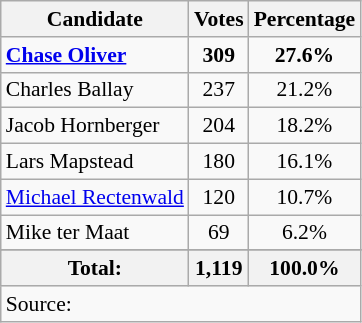<table class="wikitable sortable tpl-blanktable" style="font-size:90%;text-align:center;">
<tr>
<th>Candidate</th>
<th>Votes</th>
<th>Percentage</th>
</tr>
<tr>
<td style="text-align:left;"><strong><a href='#'>Chase Oliver</a></strong></td>
<td><strong>309</strong></td>
<td><strong>27.6%</strong></td>
</tr>
<tr>
<td style="text-align:left;">Charles Ballay</td>
<td>237</td>
<td>21.2%</td>
</tr>
<tr>
<td style="text-align:left;">Jacob Hornberger</td>
<td>204</td>
<td>18.2%</td>
</tr>
<tr>
<td style="text-align:left;">Lars Mapstead</td>
<td>180</td>
<td>16.1%</td>
</tr>
<tr>
<td style="text-align:left;"><a href='#'>Michael Rectenwald</a></td>
<td>120</td>
<td>10.7%</td>
</tr>
<tr>
<td style="text-align:left;">Mike ter Maat</td>
<td>69</td>
<td>6.2%</td>
</tr>
<tr>
</tr>
<tr style="background:#eee;">
<th>Total:</th>
<th>1,119</th>
<th>100.0%</th>
</tr>
<tr>
<td colspan="3" style="text-align:left;">Source:</td>
</tr>
</table>
